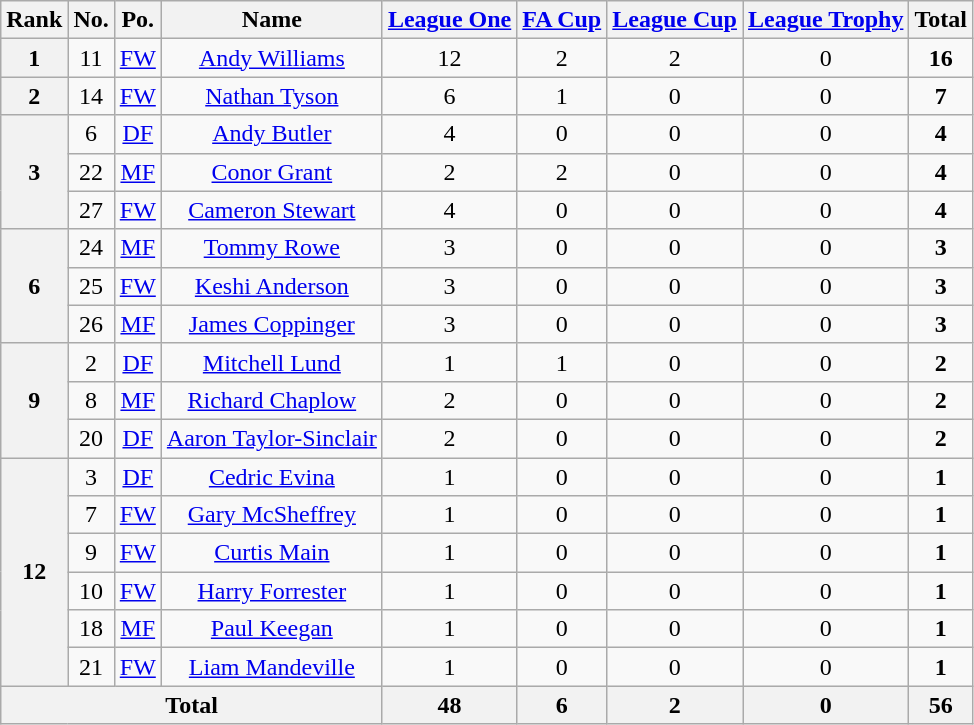<table class="wikitable" style="text-align: center">
<tr>
<th>Rank</th>
<th>No.</th>
<th>Po.</th>
<th>Name</th>
<th><a href='#'>League One</a></th>
<th><a href='#'>FA Cup</a></th>
<th><a href='#'>League Cup</a></th>
<th><a href='#'>League Trophy</a></th>
<th>Total</th>
</tr>
<tr>
<th>1</th>
<td>11</td>
<td><a href='#'>FW</a></td>
<td><a href='#'>Andy Williams</a></td>
<td>12</td>
<td>2</td>
<td>2</td>
<td>0</td>
<td><strong>16</strong></td>
</tr>
<tr>
<th>2</th>
<td>14</td>
<td><a href='#'>FW</a></td>
<td><a href='#'>Nathan Tyson</a></td>
<td>6</td>
<td>1</td>
<td>0</td>
<td>0</td>
<td><strong>7</strong></td>
</tr>
<tr>
<th rowspan="3">3</th>
<td>6</td>
<td><a href='#'>DF</a></td>
<td><a href='#'>Andy Butler</a></td>
<td>4</td>
<td>0</td>
<td>0</td>
<td>0</td>
<td><strong>4</strong></td>
</tr>
<tr>
<td>22</td>
<td><a href='#'>MF</a></td>
<td><a href='#'>Conor Grant</a></td>
<td>2</td>
<td>2</td>
<td>0</td>
<td>0</td>
<td><strong>4</strong></td>
</tr>
<tr>
<td>27</td>
<td><a href='#'>FW</a></td>
<td><a href='#'>Cameron Stewart</a></td>
<td>4</td>
<td>0</td>
<td>0</td>
<td>0</td>
<td><strong>4</strong></td>
</tr>
<tr>
<th rowspan="3">6</th>
<td>24</td>
<td><a href='#'>MF</a></td>
<td><a href='#'>Tommy Rowe</a></td>
<td>3</td>
<td>0</td>
<td>0</td>
<td>0</td>
<td><strong>3</strong></td>
</tr>
<tr>
<td>25</td>
<td><a href='#'>FW</a></td>
<td><a href='#'>Keshi Anderson</a></td>
<td>3</td>
<td>0</td>
<td>0</td>
<td>0</td>
<td><strong>3</strong></td>
</tr>
<tr>
<td>26</td>
<td><a href='#'>MF</a></td>
<td><a href='#'>James Coppinger</a></td>
<td>3</td>
<td>0</td>
<td>0</td>
<td>0</td>
<td><strong>3</strong></td>
</tr>
<tr>
<th rowspan="3">9</th>
<td>2</td>
<td><a href='#'>DF</a></td>
<td><a href='#'>Mitchell Lund</a></td>
<td>1</td>
<td>1</td>
<td>0</td>
<td>0</td>
<td><strong>2</strong></td>
</tr>
<tr>
<td>8</td>
<td><a href='#'>MF</a></td>
<td><a href='#'>Richard Chaplow</a></td>
<td>2</td>
<td>0</td>
<td>0</td>
<td>0</td>
<td><strong>2</strong></td>
</tr>
<tr>
<td>20</td>
<td><a href='#'>DF</a></td>
<td><a href='#'>Aaron Taylor-Sinclair</a></td>
<td>2</td>
<td>0</td>
<td>0</td>
<td>0</td>
<td><strong>2</strong></td>
</tr>
<tr>
<th rowspan="6">12</th>
<td>3</td>
<td><a href='#'>DF</a></td>
<td><a href='#'>Cedric Evina</a></td>
<td>1</td>
<td>0</td>
<td>0</td>
<td>0</td>
<td><strong>1</strong></td>
</tr>
<tr>
<td>7</td>
<td><a href='#'>FW</a></td>
<td><a href='#'>Gary McSheffrey</a></td>
<td>1</td>
<td>0</td>
<td>0</td>
<td>0</td>
<td><strong>1</strong></td>
</tr>
<tr>
<td>9</td>
<td><a href='#'>FW</a></td>
<td><a href='#'>Curtis Main</a></td>
<td>1</td>
<td>0</td>
<td>0</td>
<td>0</td>
<td><strong>1</strong></td>
</tr>
<tr>
<td>10</td>
<td><a href='#'>FW</a></td>
<td><a href='#'>Harry Forrester</a></td>
<td>1</td>
<td>0</td>
<td>0</td>
<td>0</td>
<td><strong>1</strong></td>
</tr>
<tr>
<td>18</td>
<td><a href='#'>MF</a></td>
<td><a href='#'>Paul Keegan</a></td>
<td>1</td>
<td>0</td>
<td>0</td>
<td>0</td>
<td><strong>1</strong></td>
</tr>
<tr>
<td>21</td>
<td><a href='#'>FW</a></td>
<td><a href='#'>Liam Mandeville</a></td>
<td>1</td>
<td>0</td>
<td>0</td>
<td>0</td>
<td><strong>1</strong></td>
</tr>
<tr>
<th colspan="4">Total</th>
<th>48</th>
<th>6</th>
<th>2</th>
<th>0</th>
<th>56</th>
</tr>
</table>
